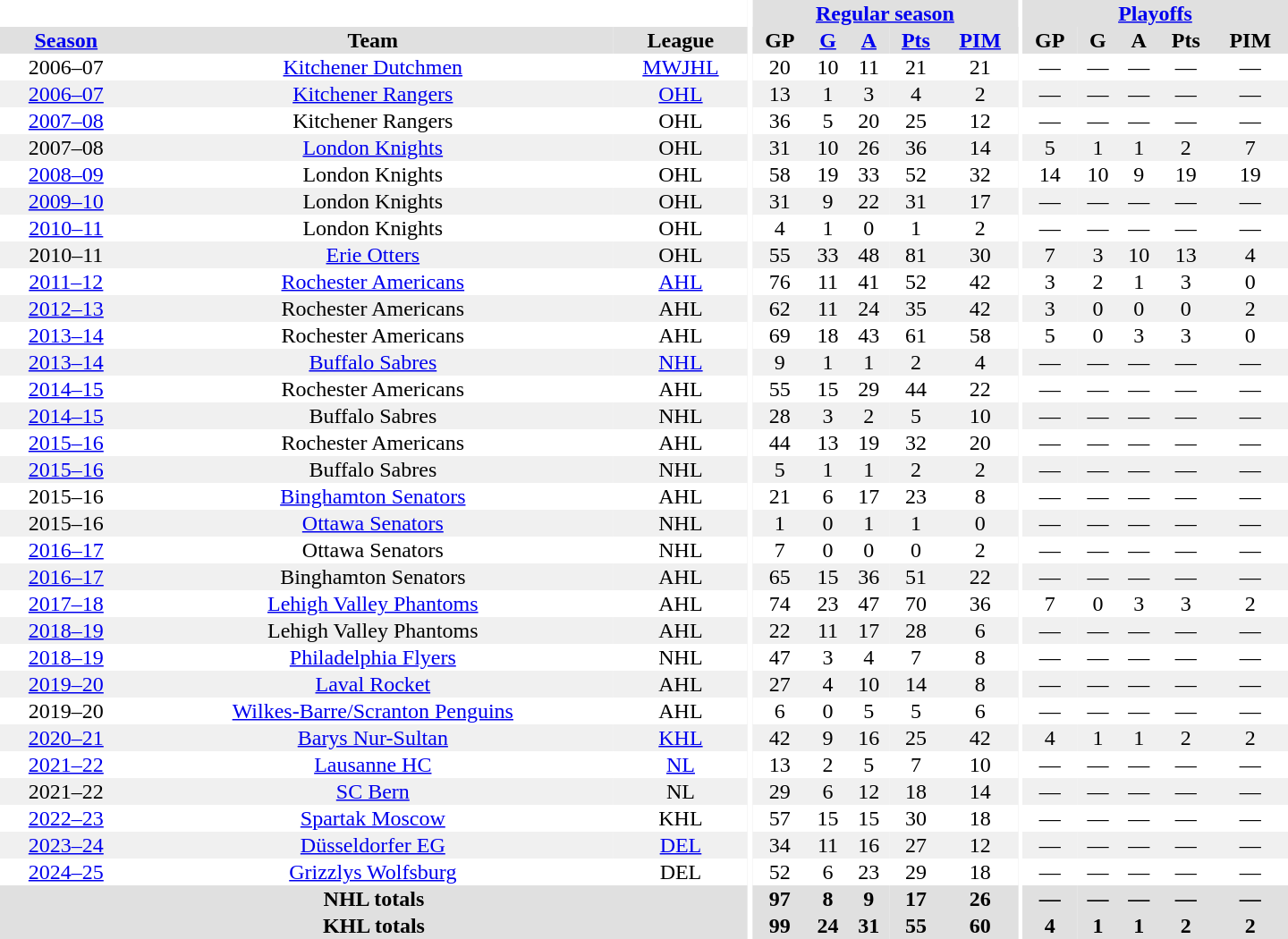<table border="0" cellpadding="1" cellspacing="0" style="text-align:center; width:60em">
<tr bgcolor="#e0e0e0">
<th colspan="3" bgcolor="#ffffff"></th>
<th rowspan="99" bgcolor="#ffffff"></th>
<th colspan="5"><a href='#'>Regular season</a></th>
<th rowspan="99" bgcolor="#ffffff"></th>
<th colspan="5"><a href='#'>Playoffs</a></th>
</tr>
<tr bgcolor="#e0e0e0">
<th><a href='#'>Season</a></th>
<th>Team</th>
<th>League</th>
<th>GP</th>
<th><a href='#'>G</a></th>
<th><a href='#'>A</a></th>
<th><a href='#'>Pts</a></th>
<th><a href='#'>PIM</a></th>
<th>GP</th>
<th>G</th>
<th>A</th>
<th>Pts</th>
<th>PIM</th>
</tr>
<tr>
<td>2006–07</td>
<td><a href='#'>Kitchener Dutchmen</a></td>
<td><a href='#'>MWJHL</a></td>
<td>20</td>
<td>10</td>
<td>11</td>
<td>21</td>
<td>21</td>
<td>—</td>
<td>—</td>
<td>—</td>
<td>—</td>
<td>—</td>
</tr>
<tr bgcolor="#f0f0f0">
<td><a href='#'>2006–07</a></td>
<td><a href='#'>Kitchener Rangers</a></td>
<td><a href='#'>OHL</a></td>
<td>13</td>
<td>1</td>
<td>3</td>
<td>4</td>
<td>2</td>
<td>—</td>
<td>—</td>
<td>—</td>
<td>—</td>
<td>—</td>
</tr>
<tr>
<td><a href='#'>2007–08</a></td>
<td>Kitchener Rangers</td>
<td>OHL</td>
<td>36</td>
<td>5</td>
<td>20</td>
<td>25</td>
<td>12</td>
<td>—</td>
<td>—</td>
<td>—</td>
<td>—</td>
<td>—</td>
</tr>
<tr bgcolor="#f0f0f0">
<td>2007–08</td>
<td><a href='#'>London Knights</a></td>
<td>OHL</td>
<td>31</td>
<td>10</td>
<td>26</td>
<td>36</td>
<td>14</td>
<td>5</td>
<td>1</td>
<td>1</td>
<td>2</td>
<td>7</td>
</tr>
<tr>
<td><a href='#'>2008–09</a></td>
<td>London Knights</td>
<td>OHL</td>
<td>58</td>
<td>19</td>
<td>33</td>
<td>52</td>
<td>32</td>
<td>14</td>
<td>10</td>
<td>9</td>
<td>19</td>
<td>19</td>
</tr>
<tr bgcolor="#f0f0f0">
<td><a href='#'>2009–10</a></td>
<td>London Knights</td>
<td>OHL</td>
<td>31</td>
<td>9</td>
<td>22</td>
<td>31</td>
<td>17</td>
<td>—</td>
<td>—</td>
<td>—</td>
<td>—</td>
<td>—</td>
</tr>
<tr>
<td><a href='#'>2010–11</a></td>
<td>London Knights</td>
<td>OHL</td>
<td>4</td>
<td>1</td>
<td>0</td>
<td>1</td>
<td>2</td>
<td>—</td>
<td>—</td>
<td>—</td>
<td>—</td>
<td>—</td>
</tr>
<tr bgcolor="#f0f0f0">
<td>2010–11</td>
<td><a href='#'>Erie Otters</a></td>
<td>OHL</td>
<td>55</td>
<td>33</td>
<td>48</td>
<td>81</td>
<td>30</td>
<td>7</td>
<td>3</td>
<td>10</td>
<td>13</td>
<td>4</td>
</tr>
<tr>
<td><a href='#'>2011–12</a></td>
<td><a href='#'>Rochester Americans</a></td>
<td><a href='#'>AHL</a></td>
<td>76</td>
<td>11</td>
<td>41</td>
<td>52</td>
<td>42</td>
<td>3</td>
<td>2</td>
<td>1</td>
<td>3</td>
<td>0</td>
</tr>
<tr bgcolor="#f0f0f0">
<td><a href='#'>2012–13</a></td>
<td>Rochester Americans</td>
<td>AHL</td>
<td>62</td>
<td>11</td>
<td>24</td>
<td>35</td>
<td>42</td>
<td>3</td>
<td>0</td>
<td>0</td>
<td>0</td>
<td>2</td>
</tr>
<tr>
<td><a href='#'>2013–14</a></td>
<td>Rochester Americans</td>
<td>AHL</td>
<td>69</td>
<td>18</td>
<td>43</td>
<td>61</td>
<td>58</td>
<td>5</td>
<td>0</td>
<td>3</td>
<td>3</td>
<td>0</td>
</tr>
<tr bgcolor="#f0f0f0">
<td><a href='#'>2013–14</a></td>
<td><a href='#'>Buffalo Sabres</a></td>
<td><a href='#'>NHL</a></td>
<td>9</td>
<td>1</td>
<td>1</td>
<td>2</td>
<td>4</td>
<td>—</td>
<td>—</td>
<td>—</td>
<td>—</td>
<td>—</td>
</tr>
<tr>
<td><a href='#'>2014–15</a></td>
<td>Rochester Americans</td>
<td>AHL</td>
<td>55</td>
<td>15</td>
<td>29</td>
<td>44</td>
<td>22</td>
<td>—</td>
<td>—</td>
<td>—</td>
<td>—</td>
<td>—</td>
</tr>
<tr bgcolor="#f0f0f0">
<td><a href='#'>2014–15</a></td>
<td>Buffalo Sabres</td>
<td>NHL</td>
<td>28</td>
<td>3</td>
<td>2</td>
<td>5</td>
<td>10</td>
<td>—</td>
<td>—</td>
<td>—</td>
<td>—</td>
<td>—</td>
</tr>
<tr>
<td><a href='#'>2015–16</a></td>
<td>Rochester Americans</td>
<td>AHL</td>
<td>44</td>
<td>13</td>
<td>19</td>
<td>32</td>
<td>20</td>
<td>—</td>
<td>—</td>
<td>—</td>
<td>—</td>
<td>—</td>
</tr>
<tr bgcolor="#f0f0f0">
<td><a href='#'>2015–16</a></td>
<td>Buffalo Sabres</td>
<td>NHL</td>
<td>5</td>
<td>1</td>
<td>1</td>
<td>2</td>
<td>2</td>
<td>—</td>
<td>—</td>
<td>—</td>
<td>—</td>
<td>—</td>
</tr>
<tr>
<td>2015–16</td>
<td><a href='#'>Binghamton Senators</a></td>
<td>AHL</td>
<td>21</td>
<td>6</td>
<td>17</td>
<td>23</td>
<td>8</td>
<td>—</td>
<td>—</td>
<td>—</td>
<td>—</td>
<td>—</td>
</tr>
<tr bgcolor="#f0f0f0">
<td>2015–16</td>
<td><a href='#'>Ottawa Senators</a></td>
<td>NHL</td>
<td>1</td>
<td>0</td>
<td>1</td>
<td>1</td>
<td>0</td>
<td>—</td>
<td>—</td>
<td>—</td>
<td>—</td>
<td>—</td>
</tr>
<tr>
<td><a href='#'>2016–17</a></td>
<td>Ottawa Senators</td>
<td>NHL</td>
<td>7</td>
<td>0</td>
<td>0</td>
<td>0</td>
<td>2</td>
<td>—</td>
<td>—</td>
<td>—</td>
<td>—</td>
<td>—</td>
</tr>
<tr bgcolor="#f0f0f0">
<td><a href='#'>2016–17</a></td>
<td>Binghamton Senators</td>
<td>AHL</td>
<td>65</td>
<td>15</td>
<td>36</td>
<td>51</td>
<td>22</td>
<td>—</td>
<td>—</td>
<td>—</td>
<td>—</td>
<td>—</td>
</tr>
<tr>
<td><a href='#'>2017–18</a></td>
<td><a href='#'>Lehigh Valley Phantoms</a></td>
<td>AHL</td>
<td>74</td>
<td>23</td>
<td>47</td>
<td>70</td>
<td>36</td>
<td>7</td>
<td>0</td>
<td>3</td>
<td>3</td>
<td>2</td>
</tr>
<tr bgcolor="#f0f0f0">
<td><a href='#'>2018–19</a></td>
<td>Lehigh Valley Phantoms</td>
<td>AHL</td>
<td>22</td>
<td>11</td>
<td>17</td>
<td>28</td>
<td>6</td>
<td>—</td>
<td>—</td>
<td>—</td>
<td>—</td>
<td>—</td>
</tr>
<tr>
<td><a href='#'>2018–19</a></td>
<td><a href='#'>Philadelphia Flyers</a></td>
<td>NHL</td>
<td>47</td>
<td>3</td>
<td>4</td>
<td>7</td>
<td>8</td>
<td>—</td>
<td>—</td>
<td>—</td>
<td>—</td>
<td>—</td>
</tr>
<tr bgcolor="#f0f0f0">
<td><a href='#'>2019–20</a></td>
<td><a href='#'>Laval Rocket</a></td>
<td>AHL</td>
<td>27</td>
<td>4</td>
<td>10</td>
<td>14</td>
<td>8</td>
<td>—</td>
<td>—</td>
<td>—</td>
<td>—</td>
<td>—</td>
</tr>
<tr>
<td>2019–20</td>
<td><a href='#'>Wilkes-Barre/Scranton Penguins</a></td>
<td>AHL</td>
<td>6</td>
<td>0</td>
<td>5</td>
<td>5</td>
<td>6</td>
<td>—</td>
<td>—</td>
<td>—</td>
<td>—</td>
<td>—</td>
</tr>
<tr bgcolor="#f0f0f0">
<td><a href='#'>2020–21</a></td>
<td><a href='#'>Barys Nur-Sultan</a></td>
<td><a href='#'>KHL</a></td>
<td>42</td>
<td>9</td>
<td>16</td>
<td>25</td>
<td>42</td>
<td>4</td>
<td>1</td>
<td>1</td>
<td>2</td>
<td>2</td>
</tr>
<tr>
<td><a href='#'>2021–22</a></td>
<td><a href='#'>Lausanne HC</a></td>
<td><a href='#'>NL</a></td>
<td>13</td>
<td>2</td>
<td>5</td>
<td>7</td>
<td>10</td>
<td>—</td>
<td>—</td>
<td>—</td>
<td>—</td>
<td>—</td>
</tr>
<tr bgcolor="#f0f0f0">
<td>2021–22</td>
<td><a href='#'>SC Bern</a></td>
<td>NL</td>
<td>29</td>
<td>6</td>
<td>12</td>
<td>18</td>
<td>14</td>
<td>—</td>
<td>—</td>
<td>—</td>
<td>—</td>
<td>—</td>
</tr>
<tr>
<td><a href='#'>2022–23</a></td>
<td><a href='#'>Spartak Moscow</a></td>
<td>KHL</td>
<td>57</td>
<td>15</td>
<td>15</td>
<td>30</td>
<td>18</td>
<td>—</td>
<td>—</td>
<td>—</td>
<td>—</td>
<td>—</td>
</tr>
<tr bgcolor="#f0f0f0">
<td><a href='#'>2023–24</a></td>
<td><a href='#'>Düsseldorfer EG</a></td>
<td><a href='#'>DEL</a></td>
<td>34</td>
<td>11</td>
<td>16</td>
<td>27</td>
<td>12</td>
<td>—</td>
<td>—</td>
<td>—</td>
<td>—</td>
<td>—</td>
</tr>
<tr>
<td><a href='#'>2024–25</a></td>
<td><a href='#'>Grizzlys Wolfsburg</a></td>
<td>DEL</td>
<td>52</td>
<td>6</td>
<td>23</td>
<td>29</td>
<td>18</td>
<td>—</td>
<td>—</td>
<td>—</td>
<td>—</td>
<td>—</td>
</tr>
<tr bgcolor="#e0e0e0">
<th colspan="3">NHL totals</th>
<th>97</th>
<th>8</th>
<th>9</th>
<th>17</th>
<th>26</th>
<th>—</th>
<th>—</th>
<th>—</th>
<th>—</th>
<th>—</th>
</tr>
<tr bgcolor="#e0e0e0">
<th colspan="3">KHL totals</th>
<th>99</th>
<th>24</th>
<th>31</th>
<th>55</th>
<th>60</th>
<th>4</th>
<th>1</th>
<th>1</th>
<th>2</th>
<th>2</th>
</tr>
</table>
